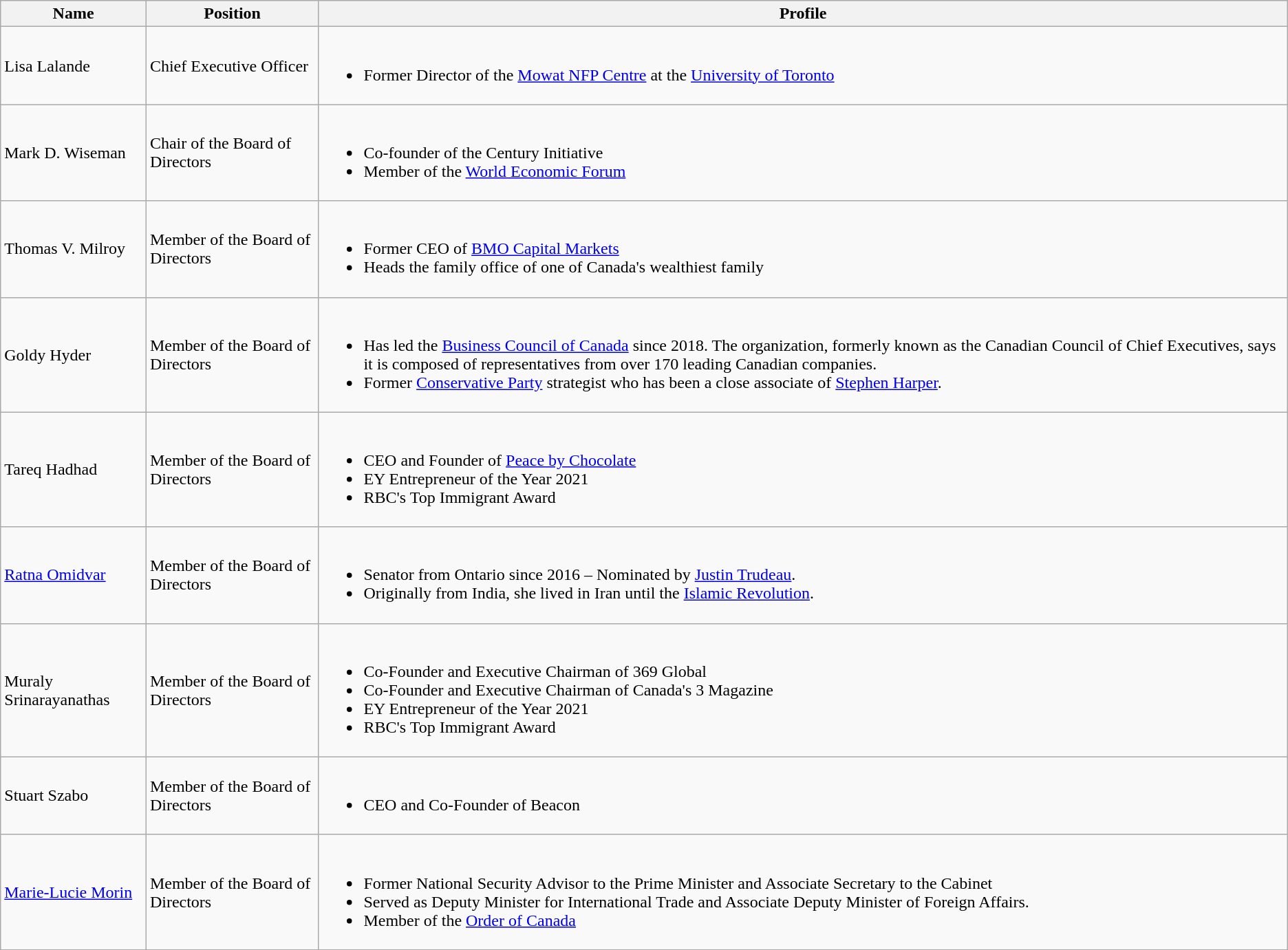<table class="wikitable">
<tr>
<th>Name</th>
<th>Position</th>
<th>Profile</th>
</tr>
<tr>
<td>Lisa Lalande</td>
<td>Chief Executive Officer</td>
<td><br><ul><li>Former Director of the <a href='#'>Mowat NFP Centre</a> at the <a href='#'>University of Toronto</a></li></ul></td>
</tr>
<tr>
<td>Mark D. Wiseman</td>
<td>Chair of the Board of Directors</td>
<td><br><ul><li>Co-founder of the Century Initiative</li><li>Member of the <a href='#'>World Economic Forum</a></li></ul></td>
</tr>
<tr>
<td>Thomas V. Milroy</td>
<td>Member of the Board of Directors</td>
<td><br><ul><li>Former CEO of <a href='#'>BMO Capital Markets</a></li><li>Heads the family office of one of Canada's wealthiest family</li></ul></td>
</tr>
<tr>
<td>Goldy Hyder</td>
<td>Member of the Board of Directors</td>
<td><br><ul><li>Has led the <a href='#'>Business Council of Canada</a> since 2018. The organization, formerly known as the Canadian Council of Chief Executives, says it is composed of representatives from over 170 leading Canadian companies.</li><li>Former <a href='#'>Conservative Party</a> strategist who has been a close associate of <a href='#'>Stephen Harper</a>.</li></ul></td>
</tr>
<tr>
<td>Tareq Hadhad</td>
<td>Member of the Board of Directors</td>
<td><br><ul><li>CEO and Founder of <a href='#'>Peace by Chocolate</a></li><li>EY Entrepreneur of the Year 2021</li><li>RBC's Top Immigrant Award</li></ul></td>
</tr>
<tr>
<td><a href='#'>Ratna Omidvar</a></td>
<td>Member of the Board of Directors</td>
<td><br><ul><li>Senator from Ontario since 2016 – Nominated by <a href='#'>Justin Trudeau</a>.</li><li>Originally from India, she lived in Iran until the <a href='#'>Islamic Revolution</a>.</li></ul></td>
</tr>
<tr>
<td>Muraly Srinarayanathas</td>
<td>Member of the Board of Directors</td>
<td><br><ul><li>Co-Founder and Executive Chairman of 369 Global</li><li>Co-Founder and Executive Chairman of Canada's 3 Magazine</li><li>EY Entrepreneur of the Year 2021</li><li>RBC's Top Immigrant Award</li></ul></td>
</tr>
<tr>
<td>Stuart Szabo</td>
<td>Member of the Board of Directors</td>
<td><br><ul><li>CEO and Co-Founder of Beacon</li></ul></td>
</tr>
<tr>
<td><a href='#'>Marie-Lucie Morin</a></td>
<td>Member of the Board of Directors</td>
<td><br><ul><li>Former National Security Advisor to the Prime Minister and Associate Secretary to the Cabinet</li><li>Served as Deputy Minister for International Trade and Associate Deputy Minister of Foreign Affairs.</li><li>Member of the <a href='#'>Order of Canada</a></li></ul></td>
</tr>
</table>
